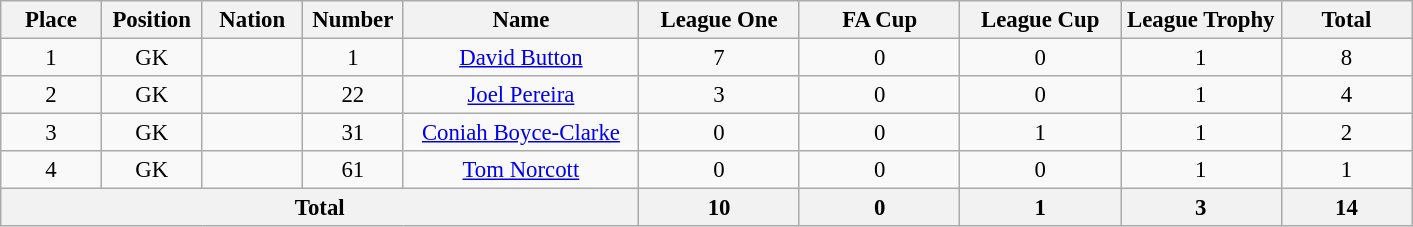<table class="wikitable" style="font-size: 95%; text-align: center;">
<tr>
<th width=60>Place</th>
<th width=60>Position</th>
<th width=60>Nation</th>
<th width=60>Number</th>
<th width=150>Name</th>
<th width=100>League One</th>
<th width=100>FA Cup</th>
<th width=100>League Cup</th>
<th width=100>League Trophy</th>
<th width=80><strong>Total</strong></th>
</tr>
<tr>
<td>1</td>
<td>GK</td>
<td></td>
<td>1</td>
<td><a href='#'>David Button</a></td>
<td>7</td>
<td>0</td>
<td>0</td>
<td>1</td>
<td>8</td>
</tr>
<tr>
<td>2</td>
<td>GK</td>
<td></td>
<td>22</td>
<td><a href='#'>Joel Pereira</a></td>
<td>3</td>
<td>0</td>
<td>0</td>
<td>1</td>
<td>4</td>
</tr>
<tr>
<td>3</td>
<td>GK</td>
<td></td>
<td>31</td>
<td><a href='#'>Coniah Boyce-Clarke</a></td>
<td>0</td>
<td>0</td>
<td>1</td>
<td>1</td>
<td>2</td>
</tr>
<tr>
<td>4</td>
<td>GK</td>
<td></td>
<td>61</td>
<td><a href='#'>Tom Norcott</a></td>
<td>0</td>
<td>0</td>
<td>0</td>
<td>1</td>
<td>1</td>
</tr>
<tr>
<th colspan="5"><strong>Total</strong></th>
<th>10</th>
<th>0</th>
<th>1</th>
<th>3</th>
<th><strong>14</strong></th>
</tr>
</table>
